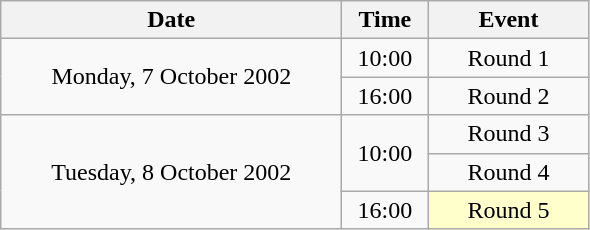<table class = "wikitable" style="text-align:center;">
<tr>
<th width=220>Date</th>
<th width=50>Time</th>
<th width=100>Event</th>
</tr>
<tr>
<td rowspan=2>Monday, 7 October 2002</td>
<td>10:00</td>
<td>Round 1</td>
</tr>
<tr>
<td>16:00</td>
<td>Round 2</td>
</tr>
<tr>
<td rowspan=3>Tuesday, 8 October 2002</td>
<td rowspan=2>10:00</td>
<td>Round 3</td>
</tr>
<tr>
<td>Round 4</td>
</tr>
<tr>
<td>16:00</td>
<td bgcolor=ffffcc>Round 5</td>
</tr>
</table>
